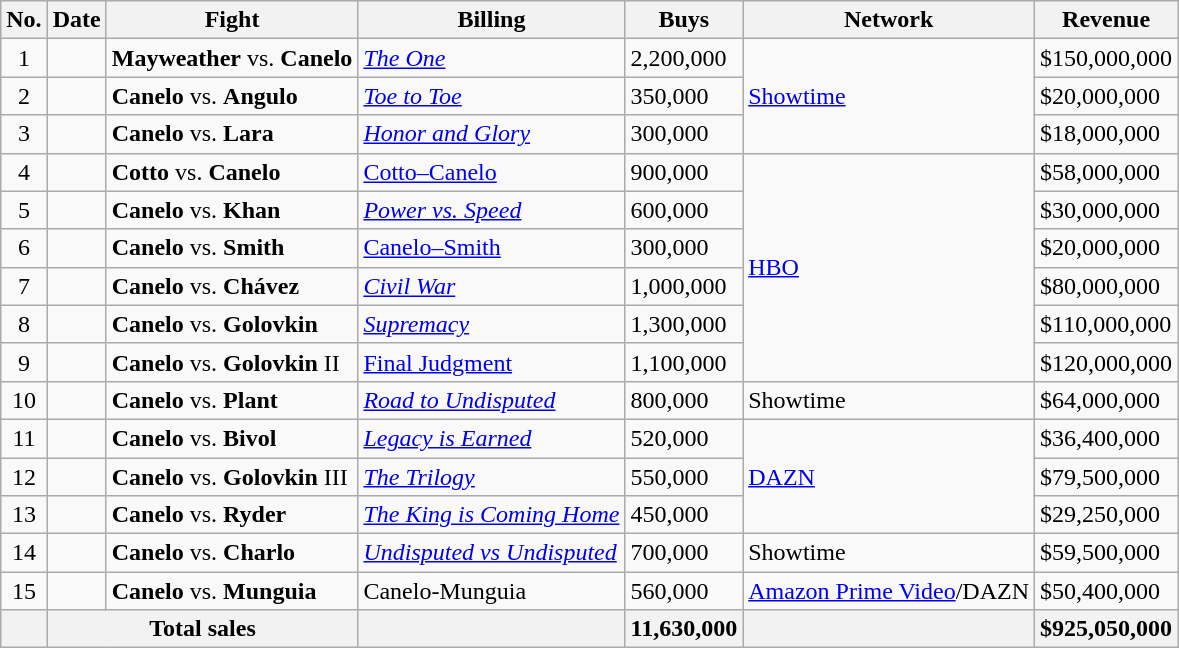<table class="wikitable sortable">
<tr>
<th>No.</th>
<th>Date</th>
<th>Fight</th>
<th>Billing</th>
<th>Buys</th>
<th>Network</th>
<th>Revenue</th>
</tr>
<tr>
<td align=center>1</td>
<td></td>
<td><strong>Mayweather</strong> vs. <strong>Canelo</strong></td>
<td><a href='#'><em>The One</em></a></td>
<td>2,200,000</td>
<td rowspan=3><a href='#'>Showtime</a></td>
<td>$150,000,000</td>
</tr>
<tr>
<td align=center>2</td>
<td></td>
<td><strong>Canelo</strong> vs. <strong>Angulo</strong></td>
<td><em><a href='#'>Toe to Toe</a></em></td>
<td>350,000</td>
<td>$20,000,000</td>
</tr>
<tr>
<td align=center>3</td>
<td></td>
<td><strong>Canelo</strong> vs. <strong>Lara</strong></td>
<td><em><a href='#'>Honor and Glory</a></em></td>
<td>300,000</td>
<td>$18,000,000</td>
</tr>
<tr>
<td align=center>4</td>
<td></td>
<td><strong>Cotto</strong> vs. <strong>Canelo</strong></td>
<td><a href='#'>Cotto–Canelo</a></td>
<td>900,000</td>
<td rowspan=6><a href='#'>HBO</a></td>
<td>$58,000,000</td>
</tr>
<tr>
<td align=center>5</td>
<td></td>
<td><strong>Canelo</strong> vs. <strong>Khan</strong></td>
<td><em><a href='#'>Power vs. Speed</a></em></td>
<td>600,000</td>
<td>$30,000,000</td>
</tr>
<tr>
<td align=center>6</td>
<td></td>
<td><strong>Canelo</strong> vs. <strong>Smith</strong></td>
<td><a href='#'>Canelo–Smith</a></td>
<td>300,000</td>
<td>$20,000,000</td>
</tr>
<tr>
<td align=center>7</td>
<td></td>
<td><strong>Canelo</strong> vs. <strong>Chávez</strong></td>
<td><em><a href='#'>Civil War</a></em></td>
<td>1,000,000</td>
<td>$80,000,000</td>
</tr>
<tr>
<td align=center>8</td>
<td></td>
<td><strong>Canelo</strong> vs. <strong>Golovkin</strong></td>
<td><em><a href='#'>Supremacy</a></em></td>
<td>1,300,000</td>
<td>$110,000,000</td>
</tr>
<tr>
<td align=center>9</td>
<td></td>
<td><strong>Canelo</strong> vs. <strong>Golovkin</strong> II</td>
<td><a href='#'>Final Judgment</a></td>
<td>1,100,000</td>
<td>$120,000,000</td>
</tr>
<tr>
<td align=center>10</td>
<td></td>
<td><strong>Canelo</strong> vs. <strong>Plant</strong></td>
<td><em><a href='#'>Road to Undisputed</a></em></td>
<td>800,000</td>
<td rowspan=1>Showtime</td>
<td>$64,000,000</td>
</tr>
<tr>
<td align=center>11</td>
<td></td>
<td><strong>Canelo</strong> vs. <strong>Bivol</strong></td>
<td><a href='#'><em>Legacy is Earned</em></a></td>
<td>520,000</td>
<td rowspan=3><a href='#'>DAZN</a></td>
<td>$36,400,000</td>
</tr>
<tr>
<td align=center>12</td>
<td></td>
<td><strong>Canelo</strong> vs. <strong>Golovkin</strong> III</td>
<td><a href='#'><em>The Trilogy</em></a></td>
<td>550,000</td>
<td>$79,500,000</td>
</tr>
<tr>
<td align=center>13</td>
<td></td>
<td><strong>Canelo</strong> vs. <strong>Ryder</strong></td>
<td><a href='#'><em>The King is Coming Home</em></a></td>
<td>450,000</td>
<td>$29,250,000</td>
</tr>
<tr>
<td align=center>14</td>
<td></td>
<td><strong>Canelo</strong> vs. <strong>Charlo</strong></td>
<td><a href='#'><em>Undisputed vs Undisputed</em></a></td>
<td>700,000</td>
<td rowspan=1>Showtime</td>
<td>$59,500,000</td>
</tr>
<tr>
<td align=center>15</td>
<td></td>
<td><strong>Canelo</strong> vs. <strong>Munguia</strong></td>
<td>Canelo-Munguia</td>
<td>560,000</td>
<td rowspan=1><a href='#'>Amazon Prime Video</a>/DAZN</td>
<td>$50,400,000</td>
</tr>
<tr>
<th></th>
<th colspan="2">Total sales</th>
<th></th>
<th>11,630,000</th>
<th></th>
<th>$925,050,000</th>
</tr>
</table>
